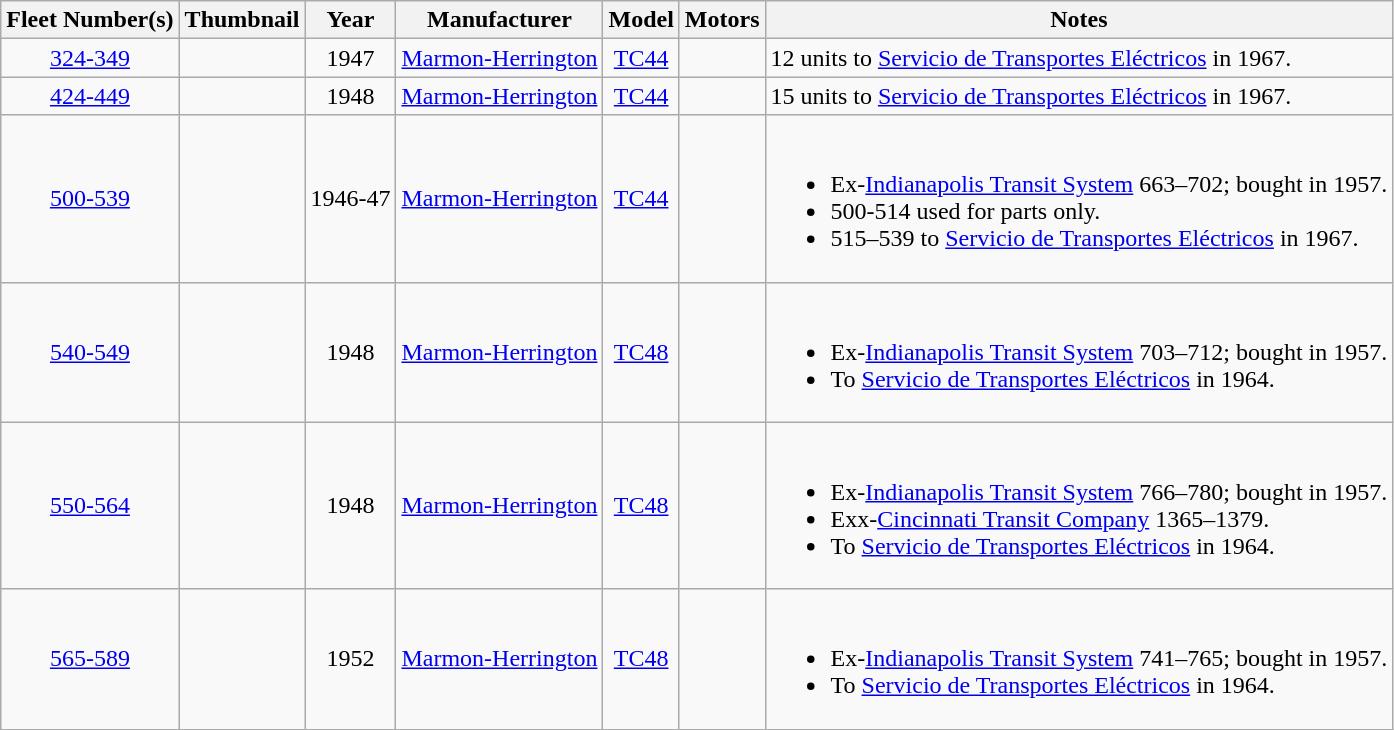<table class="wikitable sortable">
<tr>
<th>Fleet Number(s)</th>
<th>Thumbnail</th>
<th>Year</th>
<th>Manufacturer</th>
<th>Model</th>
<th>Motors</th>
<th>Notes</th>
</tr>
<tr align="center">
<td><a href='#'>324-349</a></td>
<td></td>
<td>1947</td>
<td><a href='#'>Marmon-Herrington</a></td>
<td><a href='#'>TC44</a></td>
<td></td>
<td align="left">12 units to <a href='#'>Servicio de Transportes Eléctricos</a> in 1967.</td>
</tr>
<tr align="center">
<td><a href='#'>424-449</a></td>
<td></td>
<td>1948</td>
<td><a href='#'>Marmon-Herrington</a></td>
<td><a href='#'>TC44</a></td>
<td></td>
<td align="left">15 units to <a href='#'>Servicio de Transportes Eléctricos</a> in 1967.</td>
</tr>
<tr align="center">
<td><a href='#'>500-539</a></td>
<td></td>
<td>1946-47</td>
<td><a href='#'>Marmon-Herrington</a></td>
<td><a href='#'>TC44</a></td>
<td></td>
<td align="left"><br><ul><li>Ex-<a href='#'>Indianapolis Transit System</a> 663–702; bought in 1957.</li><li>500-514 used for parts only.</li><li>515–539 to <a href='#'>Servicio de Transportes Eléctricos</a> in 1967.</li></ul></td>
</tr>
<tr align="center">
<td><a href='#'>540-549</a></td>
<td></td>
<td>1948</td>
<td><a href='#'>Marmon-Herrington</a></td>
<td><a href='#'>TC48</a></td>
<td></td>
<td align="left"><br><ul><li>Ex-<a href='#'>Indianapolis Transit System</a> 703–712; bought in 1957.</li><li>To <a href='#'>Servicio de Transportes Eléctricos</a> in 1964.</li></ul></td>
</tr>
<tr align="center">
<td><a href='#'>550-564</a></td>
<td></td>
<td>1948</td>
<td><a href='#'>Marmon-Herrington</a></td>
<td><a href='#'>TC48</a></td>
<td></td>
<td align="left"><br><ul><li>Ex-<a href='#'>Indianapolis Transit System</a> 766–780; bought in 1957.</li><li>Exx-<a href='#'>Cincinnati Transit Company</a> 1365–1379.</li><li>To <a href='#'>Servicio de Transportes Eléctricos</a> in 1964.</li></ul></td>
</tr>
<tr align="center">
<td><a href='#'>565-589</a></td>
<td></td>
<td>1952</td>
<td><a href='#'>Marmon-Herrington</a></td>
<td><a href='#'>TC48</a></td>
<td></td>
<td align="left"><br><ul><li>Ex-<a href='#'>Indianapolis Transit System</a> 741–765; bought in 1957.</li><li>To <a href='#'>Servicio de Transportes Eléctricos</a> in 1964.</li></ul></td>
</tr>
</table>
